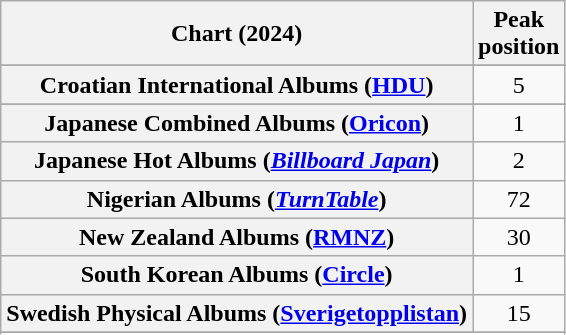<table class="wikitable plainrowheaders sortable" style="text-align:center">
<tr>
<th scope="col">Chart (2024)</th>
<th scope="col">Peak<br>position</th>
</tr>
<tr>
</tr>
<tr>
</tr>
<tr>
</tr>
<tr>
<th scope="row">Croatian International Albums (<a href='#'>HDU</a>)</th>
<td>5</td>
</tr>
<tr>
</tr>
<tr>
</tr>
<tr>
</tr>
<tr>
<th scope="row">Japanese Combined Albums (<a href='#'>Oricon</a>)</th>
<td>1</td>
</tr>
<tr>
<th scope="row">Japanese Hot Albums (<em><a href='#'>Billboard Japan</a></em>)</th>
<td>2</td>
</tr>
<tr>
<th scope="row">Nigerian Albums (<a href='#'><em>TurnTable</em></a>)</th>
<td>72</td>
</tr>
<tr>
<th scope="row">New Zealand Albums (<a href='#'>RMNZ</a>)</th>
<td>30</td>
</tr>
<tr>
<th scope="row">South Korean Albums (<a href='#'>Circle</a>)</th>
<td>1</td>
</tr>
<tr>
<th scope="row">Swedish Physical Albums (<a href='#'>Sverigetopplistan</a>)</th>
<td>15</td>
</tr>
<tr>
</tr>
<tr>
</tr>
</table>
